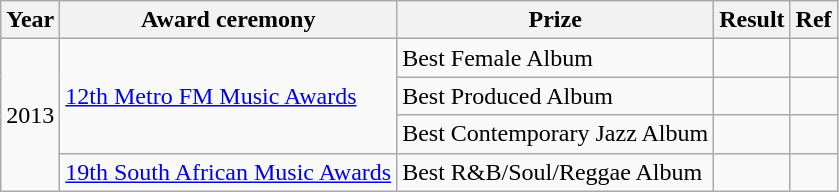<table class ="wikitable">
<tr>
<th>Year</th>
<th>Award ceremony</th>
<th>Prize</th>
<th>Result</th>
<th>Ref</th>
</tr>
<tr>
<td rowspan="4">2013</td>
<td rowspan="3"><a href='#'>12th Metro FM Music Awards</a></td>
<td>Best Female Album</td>
<td></td>
<td></td>
</tr>
<tr>
<td>Best Produced Album</td>
<td></td>
<td></td>
</tr>
<tr>
<td>Best Contemporary Jazz Album</td>
<td></td>
<td></td>
</tr>
<tr>
<td><a href='#'>19th South African Music Awards</a></td>
<td>Best R&B/Soul/Reggae Album</td>
<td></td>
<td></td>
</tr>
</table>
